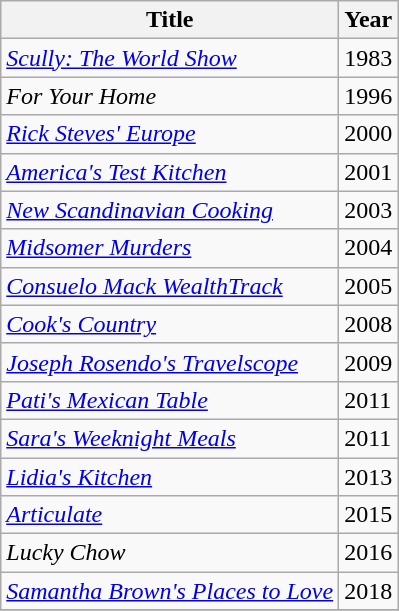<table class="wikitable sortable">
<tr>
<th>Title</th>
<th>Year</th>
</tr>
<tr>
<td><em><a href='#'>Scully: The World Show</a></em></td>
<td>1983</td>
</tr>
<tr>
<td><em>For Your Home</em></td>
<td>1996</td>
</tr>
<tr>
<td><em><a href='#'>Rick Steves' Europe</a></em></td>
<td>2000</td>
</tr>
<tr>
<td><em><a href='#'>America's Test Kitchen</a></em></td>
<td>2001</td>
</tr>
<tr>
<td><em><a href='#'>New Scandinavian Cooking</a></em></td>
<td>2003</td>
</tr>
<tr>
<td><em><a href='#'>Midsomer Murders</a></em></td>
<td>2004</td>
</tr>
<tr>
<td><em><a href='#'>Consuelo Mack WealthTrack</a></em></td>
<td>2005</td>
</tr>
<tr>
<td><em><a href='#'>Cook's Country</a></em></td>
<td>2008</td>
</tr>
<tr>
<td><em><a href='#'>Joseph Rosendo's Travelscope</a></em></td>
<td>2009</td>
</tr>
<tr>
<td><em><a href='#'>Pati's Mexican Table</a></em></td>
<td>2011</td>
</tr>
<tr>
<td><em><a href='#'>Sara's Weeknight Meals</a></em></td>
<td>2011</td>
</tr>
<tr>
<td><em><a href='#'>Lidia's Kitchen</a></em></td>
<td>2013</td>
</tr>
<tr>
<td><em><a href='#'>Articulate</a></em></td>
<td>2015</td>
</tr>
<tr>
<td><em>Lucky Chow</em></td>
<td>2016</td>
</tr>
<tr>
<td><em><a href='#'>Samantha Brown's Places to Love</a></em></td>
<td>2018</td>
</tr>
<tr>
</tr>
</table>
